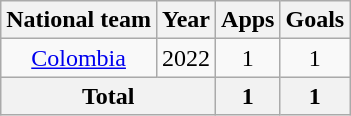<table class="wikitable" style="text-align: center;">
<tr>
<th>National team</th>
<th>Year</th>
<th>Apps</th>
<th>Goals</th>
</tr>
<tr>
<td><a href='#'>Colombia</a></td>
<td>2022</td>
<td>1</td>
<td>1</td>
</tr>
<tr>
<th colspan="2">Total</th>
<th>1</th>
<th>1</th>
</tr>
</table>
